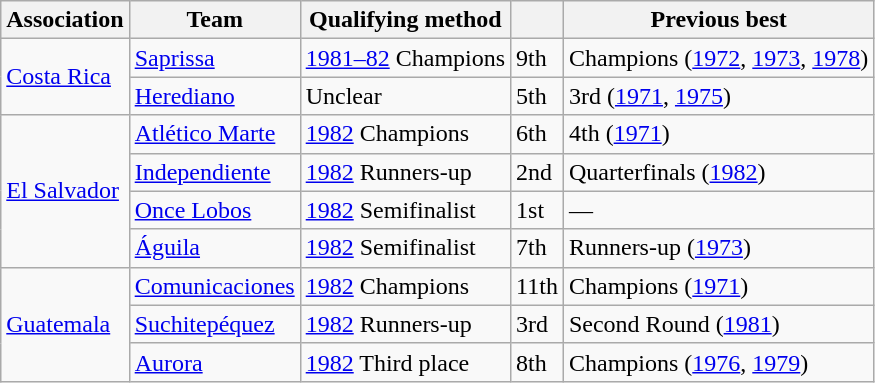<table class="wikitable">
<tr>
<th>Association</th>
<th>Team</th>
<th>Qualifying method</th>
<th></th>
<th>Previous best</th>
</tr>
<tr>
<td rowspan=2> <a href='#'>Costa Rica</a></td>
<td><a href='#'>Saprissa</a></td>
<td><a href='#'>1981–82</a> Champions</td>
<td>9th</td>
<td>Champions (<a href='#'>1972</a>, <a href='#'>1973</a>, <a href='#'>1978</a>)</td>
</tr>
<tr>
<td><a href='#'>Herediano</a></td>
<td>Unclear</td>
<td>5th</td>
<td>3rd (<a href='#'>1971</a>, <a href='#'>1975</a>)</td>
</tr>
<tr>
<td rowspan=4> <a href='#'>El Salvador</a></td>
<td><a href='#'>Atlético Marte</a></td>
<td><a href='#'>1982</a> Champions</td>
<td>6th</td>
<td>4th (<a href='#'>1971</a>)</td>
</tr>
<tr>
<td><a href='#'>Independiente</a></td>
<td><a href='#'>1982</a> Runners-up</td>
<td>2nd</td>
<td>Quarterfinals (<a href='#'>1982</a>)</td>
</tr>
<tr>
<td><a href='#'>Once Lobos</a></td>
<td><a href='#'>1982</a> Semifinalist</td>
<td>1st</td>
<td>—</td>
</tr>
<tr>
<td><a href='#'>Águila</a></td>
<td><a href='#'>1982</a> Semifinalist</td>
<td>7th</td>
<td>Runners-up (<a href='#'>1973</a>)</td>
</tr>
<tr>
<td rowspan=3> <a href='#'>Guatemala</a></td>
<td><a href='#'>Comunicaciones</a></td>
<td><a href='#'>1982</a> Champions</td>
<td>11th</td>
<td>Champions (<a href='#'>1971</a>)</td>
</tr>
<tr>
<td><a href='#'>Suchitepéquez</a></td>
<td><a href='#'>1982</a> Runners-up</td>
<td>3rd</td>
<td>Second Round (<a href='#'>1981</a>)</td>
</tr>
<tr>
<td><a href='#'>Aurora</a></td>
<td><a href='#'>1982</a> Third place</td>
<td>8th</td>
<td>Champions (<a href='#'>1976</a>, <a href='#'>1979</a>)</td>
</tr>
</table>
